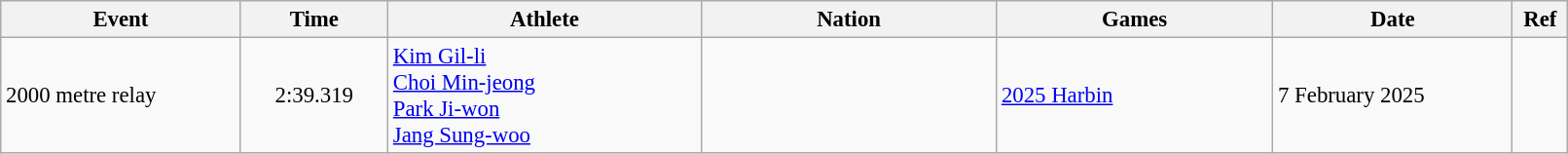<table class="wikitable" style="font-size:95%; width: 85%;">
<tr>
<th width=13%>Event</th>
<th width=8%>Time</th>
<th width=17%>Athlete</th>
<th width=16%>Nation</th>
<th width=15%>Games</th>
<th width=13%>Date</th>
<th width=3%>Ref</th>
</tr>
<tr>
<td>2000 metre relay</td>
<td align="center">2:39.319</td>
<td><a href='#'>Kim Gil-li</a><br><a href='#'>Choi Min-jeong</a><br><a href='#'>Park Ji-won</a><br><a href='#'>Jang Sung-woo</a></td>
<td></td>
<td><a href='#'>2025 Harbin</a></td>
<td>7 February 2025</td>
<td></td>
</tr>
</table>
